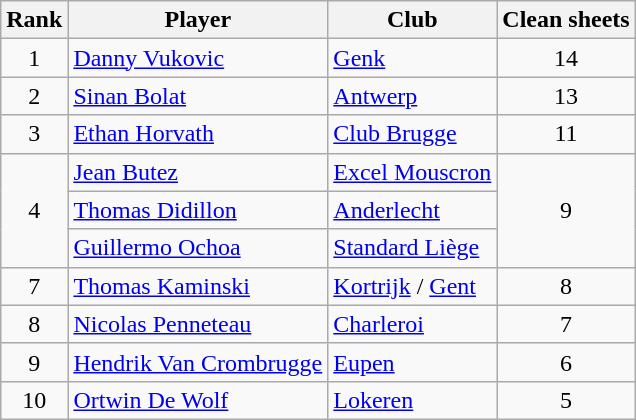<table class="wikitable" style="text-align:center">
<tr>
<th>Rank</th>
<th>Player</th>
<th>Club</th>
<th>Clean sheets</th>
</tr>
<tr>
<td>1</td>
<td align="left"> <a href='#'>Danny Vukovic</a></td>
<td align="left"><a href='#'>Genk</a></td>
<td>14</td>
</tr>
<tr>
<td>2</td>
<td align="left"> <a href='#'>Sinan Bolat</a></td>
<td align="left"><a href='#'>Antwerp</a></td>
<td>13</td>
</tr>
<tr>
<td>3</td>
<td align="left"> <a href='#'>Ethan Horvath</a></td>
<td align="left"><a href='#'>Club Brugge</a></td>
<td>11</td>
</tr>
<tr>
<td rowspan="3">4</td>
<td align="left"> <a href='#'>Jean Butez</a></td>
<td align="left"><a href='#'>Excel Mouscron</a></td>
<td rowspan="3">9</td>
</tr>
<tr>
<td align="left"> <a href='#'>Thomas Didillon</a></td>
<td align="left"><a href='#'>Anderlecht</a></td>
</tr>
<tr>
<td align="left"> <a href='#'>Guillermo Ochoa</a></td>
<td align="left"><a href='#'>Standard Liège</a></td>
</tr>
<tr>
<td>7</td>
<td align="left"> <a href='#'>Thomas Kaminski</a></td>
<td align="left"><a href='#'>Kortrijk</a> / <a href='#'>Gent</a></td>
<td>8</td>
</tr>
<tr>
<td>8</td>
<td align="left"> <a href='#'>Nicolas Penneteau</a></td>
<td align="left"><a href='#'>Charleroi</a></td>
<td>7</td>
</tr>
<tr>
<td>9</td>
<td align="left"> <a href='#'>Hendrik Van Crombrugge</a></td>
<td align="left"><a href='#'>Eupen</a></td>
<td>6</td>
</tr>
<tr>
<td>10</td>
<td align="left"> <a href='#'>Ortwin De Wolf</a></td>
<td align="left"><a href='#'>Lokeren</a></td>
<td>5</td>
</tr>
</table>
